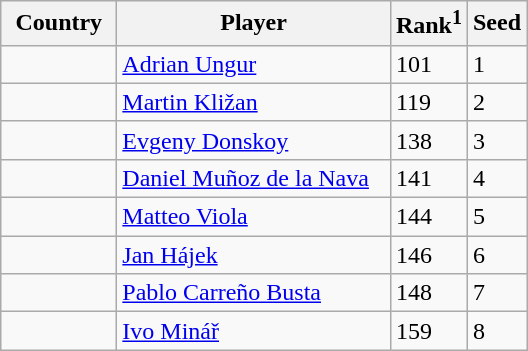<table class="sortable wikitable">
<tr>
<th width="70">Country</th>
<th width="175">Player</th>
<th>Rank<sup>1</sup></th>
<th>Seed</th>
</tr>
<tr>
<td></td>
<td><a href='#'>Adrian Ungur</a></td>
<td>101</td>
<td>1</td>
</tr>
<tr>
<td></td>
<td><a href='#'>Martin Kližan</a></td>
<td>119</td>
<td>2</td>
</tr>
<tr>
<td></td>
<td><a href='#'>Evgeny Donskoy</a></td>
<td>138</td>
<td>3</td>
</tr>
<tr>
<td></td>
<td><a href='#'>Daniel Muñoz de la Nava</a></td>
<td>141</td>
<td>4</td>
</tr>
<tr>
<td></td>
<td><a href='#'>Matteo Viola</a></td>
<td>144</td>
<td>5</td>
</tr>
<tr>
<td></td>
<td><a href='#'>Jan Hájek</a></td>
<td>146</td>
<td>6</td>
</tr>
<tr>
<td></td>
<td><a href='#'>Pablo Carreño Busta</a></td>
<td>148</td>
<td>7</td>
</tr>
<tr>
<td></td>
<td><a href='#'>Ivo Minář</a></td>
<td>159</td>
<td>8</td>
</tr>
</table>
